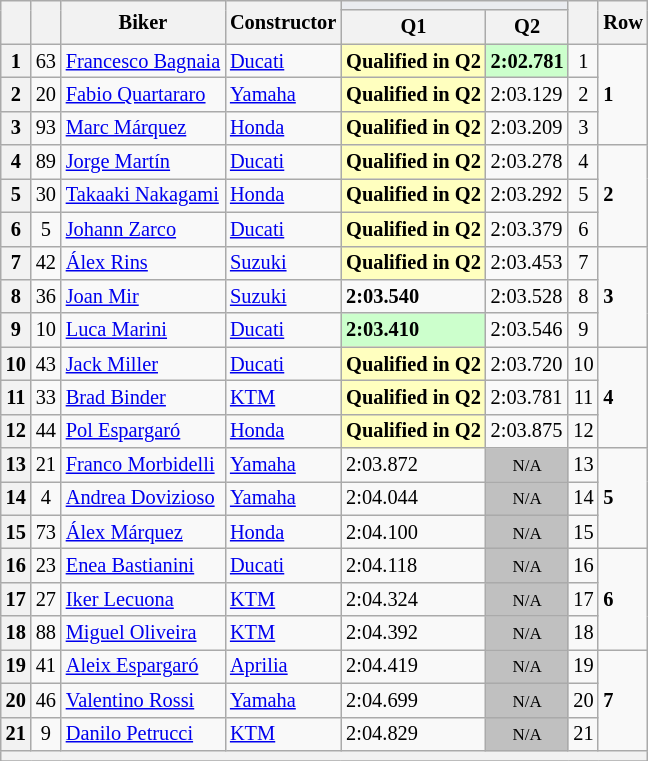<table class="wikitable sortable" style="font-size: 85%;">
<tr>
<th rowspan="2"></th>
<th rowspan="2"></th>
<th rowspan="2">Biker</th>
<th rowspan="2">Constructor</th>
<th colspan="2" style="background:#eaecf0; text-align:center;"></th>
<th rowspan="2"></th>
<th rowspan="2">Row</th>
</tr>
<tr>
<th scope="col">Q1</th>
<th scope="col">Q2</th>
</tr>
<tr>
<th scope="row">1</th>
<td align="center">63</td>
<td> <a href='#'>Francesco Bagnaia</a></td>
<td><a href='#'>Ducati</a></td>
<td style="background:#ffffbf;"><strong>Qualified in Q2</strong></td>
<td style="background:#ccffcc;"><strong>2:02.781</strong></td>
<td align="center">1</td>
<td rowspan="3"><strong>1</strong></td>
</tr>
<tr>
<th scope="row">2</th>
<td align="center">20</td>
<td> <a href='#'>Fabio Quartararo</a></td>
<td><a href='#'>Yamaha</a></td>
<td style="background:#ffffbf;"><strong>Qualified in Q2</strong></td>
<td>2:03.129</td>
<td align="center">2</td>
</tr>
<tr>
<th scope="row">3</th>
<td align="center">93</td>
<td> <a href='#'>Marc Márquez</a></td>
<td><a href='#'>Honda</a></td>
<td style="background:#ffffbf;"><strong>Qualified in Q2</strong></td>
<td>2:03.209</td>
<td align="center">3</td>
</tr>
<tr>
<th scope="row">4</th>
<td align="center">89</td>
<td> <a href='#'>Jorge Martín</a></td>
<td><a href='#'>Ducati</a></td>
<td style="background:#ffffbf;"><strong>Qualified in Q2</strong></td>
<td>2:03.278</td>
<td align="center">4</td>
<td rowspan="3"><strong>2</strong></td>
</tr>
<tr>
<th scope="row">5</th>
<td align="center">30</td>
<td> <a href='#'>Takaaki Nakagami</a></td>
<td><a href='#'>Honda</a></td>
<td style="background:#ffffbf;"><strong>Qualified in Q2</strong></td>
<td>2:03.292</td>
<td align="center">5</td>
</tr>
<tr>
<th scope="row">6</th>
<td align="center">5</td>
<td> <a href='#'>Johann Zarco</a></td>
<td><a href='#'>Ducati</a></td>
<td style="background:#ffffbf;"><strong>Qualified in Q2</strong></td>
<td>2:03.379</td>
<td align="center">6</td>
</tr>
<tr>
<th scope="row">7</th>
<td align="center">42</td>
<td> <a href='#'>Álex Rins</a></td>
<td><a href='#'>Suzuki</a></td>
<td style="background:#ffffbf;"><strong>Qualified in Q2</strong></td>
<td>2:03.453</td>
<td align="center">7</td>
<td rowspan="3"><strong>3</strong></td>
</tr>
<tr>
<th scope="row">8</th>
<td align="center">36</td>
<td> <a href='#'>Joan Mir</a></td>
<td><a href='#'>Suzuki</a></td>
<td><strong>2:03.540</strong></td>
<td>2:03.528</td>
<td align="center">8</td>
</tr>
<tr>
<th scope="row">9</th>
<td align="center">10</td>
<td> <a href='#'>Luca Marini</a></td>
<td><a href='#'>Ducati</a></td>
<td style="background:#ccffcc;"><strong>2:03.410</strong></td>
<td>2:03.546</td>
<td align="center">9</td>
</tr>
<tr>
<th scope="row">10</th>
<td align="center">43</td>
<td> <a href='#'>Jack Miller</a></td>
<td><a href='#'>Ducati</a></td>
<td style="background:#ffffbf;"><strong>Qualified in Q2</strong></td>
<td>2:03.720</td>
<td align="center">10</td>
<td rowspan="3"><strong>4</strong></td>
</tr>
<tr>
<th scope="row">11</th>
<td align="center">33</td>
<td> <a href='#'>Brad Binder</a></td>
<td><a href='#'>KTM</a></td>
<td style="background:#ffffbf;"><strong>Qualified in Q2</strong></td>
<td>2:03.781</td>
<td align="center">11</td>
</tr>
<tr>
<th scope="row">12</th>
<td align="center">44</td>
<td> <a href='#'>Pol Espargaró</a></td>
<td><a href='#'>Honda</a></td>
<td style="background:#ffffbf;"><strong>Qualified in Q2</strong></td>
<td>2:03.875</td>
<td align="center">12</td>
</tr>
<tr>
<th scope="row">13</th>
<td align="center">21</td>
<td> <a href='#'>Franco Morbidelli</a></td>
<td><a href='#'>Yamaha</a></td>
<td>2:03.872</td>
<td style="background: silver" align="center" data-sort-value="13"><small>N/A</small></td>
<td align="center">13</td>
<td rowspan="3"><strong>5</strong></td>
</tr>
<tr>
<th scope="row">14</th>
<td align="center">4</td>
<td> <a href='#'>Andrea Dovizioso</a></td>
<td><a href='#'>Yamaha</a></td>
<td>2:04.044</td>
<td style="background: silver" align="center" data-sort-value="14"><small>N/A</small></td>
<td align="center">14</td>
</tr>
<tr>
<th scope="row">15</th>
<td align="center">73</td>
<td> <a href='#'>Álex Márquez</a></td>
<td><a href='#'>Honda</a></td>
<td>2:04.100</td>
<td style="background: silver" align="center" data-sort-value="15"><small>N/A</small></td>
<td align="center">15</td>
</tr>
<tr>
<th scope="row">16</th>
<td align="center">23</td>
<td> <a href='#'>Enea Bastianini</a></td>
<td><a href='#'>Ducati</a></td>
<td>2:04.118</td>
<td style="background: silver" align="center" data-sort-value="16"><small>N/A</small></td>
<td align="center">16</td>
<td rowspan="3"><strong>6</strong></td>
</tr>
<tr>
<th scope="row">17</th>
<td align="center">27</td>
<td> <a href='#'>Iker Lecuona</a></td>
<td><a href='#'>KTM</a></td>
<td>2:04.324</td>
<td style="background: silver" align="center" data-sort-value="17"><small>N/A</small></td>
<td align="center">17</td>
</tr>
<tr>
<th scope="row">18</th>
<td align="center">88</td>
<td> <a href='#'>Miguel Oliveira</a></td>
<td><a href='#'>KTM</a></td>
<td>2:04.392</td>
<td style="background: silver" align="center" data-sort-value="18"><small>N/A</small></td>
<td align="center">18</td>
</tr>
<tr>
<th scope="row">19</th>
<td align="center">41</td>
<td> <a href='#'>Aleix Espargaró</a></td>
<td><a href='#'>Aprilia</a></td>
<td>2:04.419</td>
<td style="background: silver" align="center" data-sort-value="19"><small>N/A</small></td>
<td align="center">19</td>
<td rowspan="3"><strong>7</strong></td>
</tr>
<tr>
<th scope="row">20</th>
<td align="center">46</td>
<td> <a href='#'>Valentino Rossi</a></td>
<td><a href='#'>Yamaha</a></td>
<td>2:04.699</td>
<td style="background: silver" align="center" data-sort-value="20"><small>N/A</small></td>
<td align="center">20</td>
</tr>
<tr>
<th scope="row">21</th>
<td align="center">9</td>
<td> <a href='#'>Danilo Petrucci</a></td>
<td><a href='#'>KTM</a></td>
<td>2:04.829</td>
<td style="background: silver" align="center" data-sort-value="21"><small>N/A</small></td>
<td align="center">21</td>
</tr>
<tr>
<th colspan=9></th>
</tr>
<tr>
</tr>
</table>
